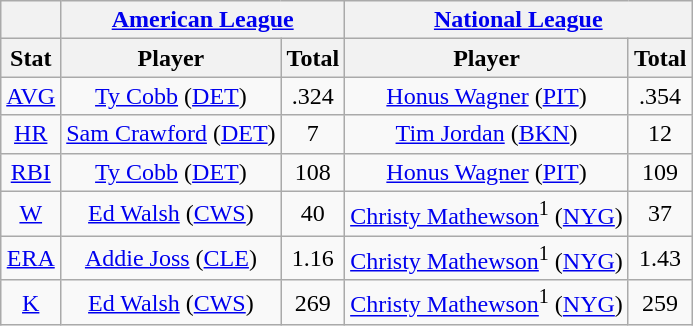<table class="wikitable" style="text-align:center;">
<tr>
<th></th>
<th colspan=2><a href='#'>American League</a></th>
<th colspan=2><a href='#'>National League</a></th>
</tr>
<tr>
<th>Stat</th>
<th>Player</th>
<th>Total</th>
<th>Player</th>
<th>Total</th>
</tr>
<tr>
<td><a href='#'>AVG</a></td>
<td><a href='#'>Ty Cobb</a> (<a href='#'>DET</a>)</td>
<td>.324</td>
<td><a href='#'>Honus Wagner</a> (<a href='#'>PIT</a>)</td>
<td>.354</td>
</tr>
<tr>
<td><a href='#'>HR</a></td>
<td><a href='#'>Sam Crawford</a> (<a href='#'>DET</a>)</td>
<td>7</td>
<td><a href='#'>Tim Jordan</a> (<a href='#'>BKN</a>)</td>
<td>12</td>
</tr>
<tr>
<td><a href='#'>RBI</a></td>
<td><a href='#'>Ty Cobb</a> (<a href='#'>DET</a>)</td>
<td>108</td>
<td><a href='#'>Honus Wagner</a> (<a href='#'>PIT</a>)</td>
<td>109</td>
</tr>
<tr>
<td><a href='#'>W</a></td>
<td><a href='#'>Ed Walsh</a> (<a href='#'>CWS</a>)</td>
<td>40</td>
<td><a href='#'>Christy Mathewson</a><sup>1</sup> (<a href='#'>NYG</a>)</td>
<td>37</td>
</tr>
<tr>
<td><a href='#'>ERA</a></td>
<td><a href='#'>Addie Joss</a> (<a href='#'>CLE</a>)</td>
<td>1.16</td>
<td><a href='#'>Christy Mathewson</a><sup>1</sup> (<a href='#'>NYG</a>)</td>
<td>1.43</td>
</tr>
<tr>
<td><a href='#'>K</a></td>
<td><a href='#'>Ed Walsh</a> (<a href='#'>CWS</a>)</td>
<td>269</td>
<td><a href='#'>Christy Mathewson</a><sup>1</sup> (<a href='#'>NYG</a>)</td>
<td>259</td>
</tr>
</table>
